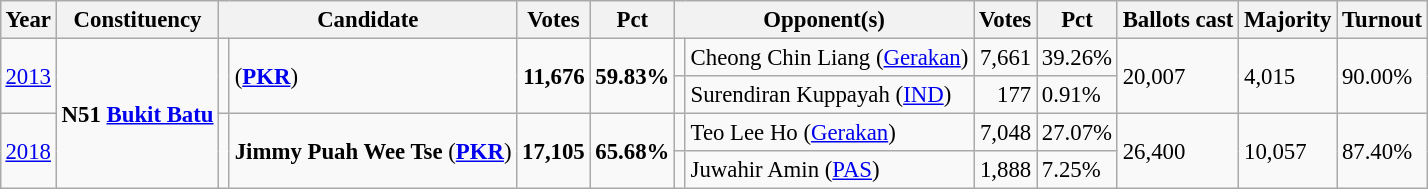<table class="wikitable" style="margin:0.5em ; font-size:95%">
<tr>
<th>Year</th>
<th>Constituency</th>
<th colspan=2>Candidate</th>
<th>Votes</th>
<th>Pct</th>
<th colspan=2>Opponent(s)</th>
<th>Votes</th>
<th>Pct</th>
<th>Ballots cast</th>
<th>Majority</th>
<th>Turnout</th>
</tr>
<tr>
<td rowspan=2><a href='#'>2013</a></td>
<td rowspan=4><strong>N51 <a href='#'>Bukit Batu</a></strong></td>
<td rowspan=2 ></td>
<td rowspan=2> (<a href='#'><strong>PKR</strong></a>)</td>
<td rowspan=2 align="right"><strong>11,676</strong></td>
<td rowspan=2><strong>59.83%</strong></td>
<td></td>
<td>Cheong Chin Liang (<a href='#'>Gerakan</a>)</td>
<td align="right">7,661</td>
<td>39.26%</td>
<td rowspan=2>20,007</td>
<td rowspan=2>4,015</td>
<td rowspan=2>90.00%</td>
</tr>
<tr>
<td></td>
<td>Surendiran Kuppayah (<a href='#'>IND</a>)</td>
<td align="right">177</td>
<td>0.91%</td>
</tr>
<tr>
<td rowspan=2><a href='#'>2018</a></td>
<td rowspan=2 ></td>
<td rowspan=2><strong>Jimmy Puah Wee Tse</strong> (<a href='#'><strong>PKR</strong></a>)</td>
<td rowspan=2 align="right"><strong>17,105</strong></td>
<td rowspan=2><strong>65.68%</strong></td>
<td></td>
<td>Teo Lee Ho (<a href='#'>Gerakan</a>)</td>
<td align="right">7,048</td>
<td>27.07%</td>
<td rowspan=2>26,400</td>
<td rowspan=2>10,057</td>
<td rowspan=2>87.40%</td>
</tr>
<tr>
<td></td>
<td>Juwahir Amin (<a href='#'>PAS</a>)</td>
<td align="right">1,888</td>
<td>7.25%</td>
</tr>
</table>
